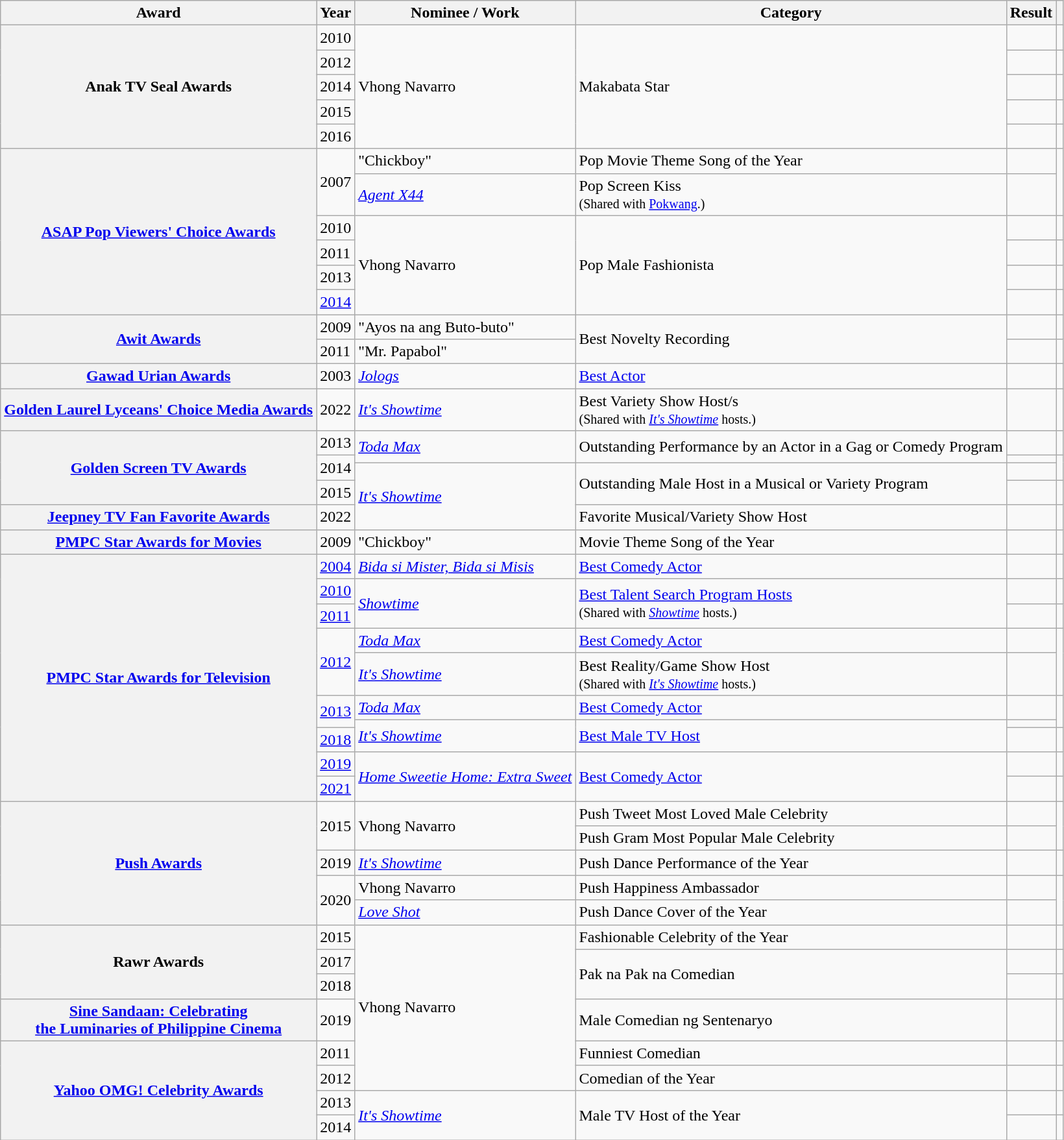<table class="wikitable sortable plainrowheaders">
<tr>
<th scope="col">Award</th>
<th scope="col">Year</th>
<th scope="col">Nominee / Work</th>
<th scope="col">Category</th>
<th scope="col">Result</th>
<th scope="col" class="unsortable"></th>
</tr>
<tr>
<th rowspan="5" scope="row">Anak TV Seal Awards</th>
<td>2010</td>
<td rowspan="5">Vhong Navarro</td>
<td rowspan="5">Makabata Star</td>
<td></td>
<td style="text-align: center;"></td>
</tr>
<tr>
<td>2012</td>
<td></td>
<td style="text-align: center;"></td>
</tr>
<tr>
<td>2014</td>
<td></td>
<td style="text-align: center;"></td>
</tr>
<tr>
<td>2015</td>
<td></td>
<td style="text-align: center;"></td>
</tr>
<tr>
<td>2016</td>
<td></td>
<td style="text-align: center;"></td>
</tr>
<tr>
<th rowspan="6" scope="row"><a href='#'>ASAP Pop Viewers' Choice Awards</a></th>
<td rowspan="2">2007</td>
<td>"Chickboy"</td>
<td>Pop Movie Theme Song of the Year</td>
<td></td>
<td rowspan="2" style="text-align: center;"></td>
</tr>
<tr>
<td><em><a href='#'>Agent X44</a></em></td>
<td>Pop Screen Kiss <br><small>(Shared with <a href='#'>Pokwang</a>.)</small></td>
<td></td>
</tr>
<tr>
<td>2010</td>
<td rowspan="4">Vhong Navarro</td>
<td rowspan="4">Pop Male Fashionista</td>
<td></td>
<td style="text-align: center;"></td>
</tr>
<tr>
<td>2011</td>
<td></td>
<td style="text-align: center;"></td>
</tr>
<tr>
<td>2013</td>
<td></td>
<td style="text-align: center;"></td>
</tr>
<tr>
<td><a href='#'>2014</a></td>
<td></td>
<td style="text-align: center;"></td>
</tr>
<tr>
<th rowspan="2" scope="row"><a href='#'>Awit Awards</a></th>
<td>2009</td>
<td>"Ayos na ang Buto-buto"</td>
<td rowspan="2">Best Novelty Recording</td>
<td></td>
<td style="text-align: center;"></td>
</tr>
<tr>
<td>2011</td>
<td>"Mr. Papabol"</td>
<td></td>
<td style="text-align: center;"></td>
</tr>
<tr>
<th rowspan="1" scope="row"><a href='#'>Gawad Urian Awards</a></th>
<td>2003</td>
<td><em><a href='#'>Jologs</a></em></td>
<td><a href='#'>Best Actor</a></td>
<td></td>
<td style="text-align: center;"></td>
</tr>
<tr>
<th rowspan="1" scope="row"><a href='#'>Golden Laurel Lyceans' Choice Media Awards</a></th>
<td>2022</td>
<td><em><a href='#'>It's Showtime</a></em></td>
<td>Best Variety Show Host/s <br><small>(Shared with <em><a href='#'>It's Showtime</a></em> hosts.)</small></td>
<td></td>
<td style="text-align: center;"></td>
</tr>
<tr>
<th rowspan="4" scope="row"><a href='#'>Golden Screen TV Awards</a></th>
<td>2013</td>
<td rowspan="2"><em><a href='#'>Toda Max</a></em></td>
<td rowspan="2">Outstanding Performance by an Actor in a Gag or Comedy Program</td>
<td></td>
<td style="text-align: center;"></td>
</tr>
<tr>
<td rowspan="2">2014</td>
<td></td>
<td rowspan="2" style="text-align: center;"></td>
</tr>
<tr>
<td rowspan="3"><em><a href='#'>It's Showtime</a></em></td>
<td rowspan="2">Outstanding Male Host in a Musical or Variety Program</td>
<td></td>
</tr>
<tr>
<td>2015</td>
<td></td>
<td style="text-align: center;"></td>
</tr>
<tr>
<th rowspan="1" scope="row"><a href='#'>Jeepney TV Fan Favorite Awards</a></th>
<td>2022</td>
<td>Favorite Musical/Variety Show Host</td>
<td></td>
<td style="text-align: center;"></td>
</tr>
<tr>
<th rowspan="1" scope="row"><a href='#'>PMPC Star Awards for Movies</a></th>
<td>2009</td>
<td>"Chickboy"</td>
<td>Movie Theme Song of the Year</td>
<td></td>
<td style="text-align: center;"></td>
</tr>
<tr>
<th rowspan="10" scope="row"><a href='#'>PMPC Star Awards for Television</a></th>
<td><a href='#'>2004</a></td>
<td><em><a href='#'>Bida si Mister, Bida si Misis</a></em></td>
<td><a href='#'>Best Comedy Actor</a></td>
<td></td>
<td style="text-align: center;"></td>
</tr>
<tr>
<td><a href='#'>2010</a></td>
<td rowspan="2"><em><a href='#'>Showtime</a></em></td>
<td rowspan="2"><a href='#'>Best Talent Search Program Hosts</a> <br><small>(Shared with <em><a href='#'>Showtime</a></em> hosts.)</small></td>
<td></td>
<td style="text-align: center;"></td>
</tr>
<tr>
<td><a href='#'>2011</a></td>
<td></td>
<td style="text-align: center;"></td>
</tr>
<tr>
<td rowspan="2"><a href='#'>2012</a></td>
<td><em><a href='#'>Toda Max</a></em></td>
<td><a href='#'>Best Comedy Actor</a></td>
<td></td>
<td rowspan=2 style="text-align: center;"></td>
</tr>
<tr>
<td><em><a href='#'>It's Showtime</a></em></td>
<td>Best Reality/Game Show Host <br><small>(Shared with <em><a href='#'>It's Showtime</a></em> hosts.)</small></td>
<td></td>
</tr>
<tr>
<td rowspan="2"><a href='#'>2013</a></td>
<td><em><a href='#'>Toda Max</a></em></td>
<td><a href='#'>Best Comedy Actor</a></td>
<td></td>
<td rowspan="2" style="text-align: center;"></td>
</tr>
<tr>
<td rowspan="2"><em><a href='#'>It's Showtime</a></em></td>
<td rowspan="2"><a href='#'>Best Male TV Host</a></td>
<td></td>
</tr>
<tr>
<td><a href='#'>2018</a></td>
<td></td>
<td style="text-align: center;"></td>
</tr>
<tr>
<td><a href='#'>2019</a></td>
<td rowspan="2"><em><a href='#'>Home Sweetie Home: Extra Sweet</a></em></td>
<td rowspan="2"><a href='#'>Best Comedy Actor</a></td>
<td></td>
<td style="text-align: center;"></td>
</tr>
<tr>
<td><a href='#'>2021</a></td>
<td></td>
<td style="text-align: center;"></td>
</tr>
<tr>
<th rowspan="5" scope="row"><a href='#'>Push Awards</a></th>
<td rowspan="2">2015</td>
<td rowspan="2">Vhong Navarro</td>
<td>Push Tweet Most Loved Male Celebrity</td>
<td></td>
<td rowspan="2" style="text-align: center;"></td>
</tr>
<tr>
<td>Push Gram Most Popular Male Celebrity</td>
<td></td>
</tr>
<tr>
<td>2019</td>
<td><em><a href='#'>It's Showtime</a></em></td>
<td>Push Dance Performance of the Year</td>
<td></td>
<td style="text-align: center;"></td>
</tr>
<tr>
<td rowspan="2">2020</td>
<td>Vhong Navarro</td>
<td>Push Happiness Ambassador</td>
<td></td>
<td rowspan="2" style="text-align: center;"></td>
</tr>
<tr>
<td><em><a href='#'>Love Shot</a></em></td>
<td>Push Dance Cover of the Year</td>
<td></td>
</tr>
<tr>
<th rowspan="3" scope="row">Rawr Awards</th>
<td>2015</td>
<td rowspan="6">Vhong Navarro</td>
<td>Fashionable Celebrity of the Year</td>
<td></td>
<td style="text-align: center;"></td>
</tr>
<tr>
<td>2017</td>
<td rowspan="2">Pak na Pak na Comedian</td>
<td></td>
<td style="text-align: center;"></td>
</tr>
<tr>
<td>2018</td>
<td></td>
<td style="text-align: center;"></td>
</tr>
<tr>
<th rowspan="1" scope="row"><a href='#'>Sine Sandaan: Celebrating<br>the Luminaries of Philippine Cinema</a></th>
<td>2019</td>
<td>Male Comedian ng Sentenaryo</td>
<td></td>
<td style="text-align: center;"></td>
</tr>
<tr>
<th rowspan="4" scope="row"><a href='#'>Yahoo OMG! Celebrity Awards</a></th>
<td>2011</td>
<td>Funniest Comedian</td>
<td></td>
<td style="text-align: center;"></td>
</tr>
<tr>
<td>2012</td>
<td>Comedian of the Year</td>
<td></td>
<td style="text-align: center;"></td>
</tr>
<tr>
<td>2013</td>
<td rowspan="2"><em><a href='#'>It's Showtime</a></em></td>
<td rowspan="2">Male TV Host of the Year</td>
<td></td>
<td style="text-align: center;"></td>
</tr>
<tr>
<td>2014</td>
<td></td>
<td style="text-align: center;"></td>
</tr>
</table>
